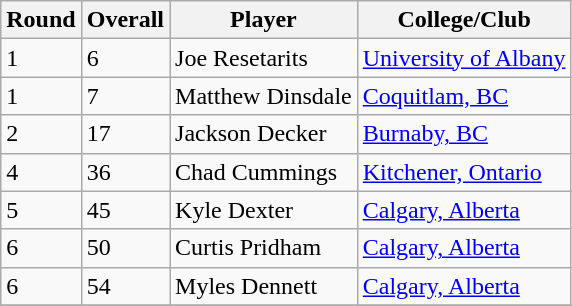<table class="wikitable">
<tr>
<th>Round</th>
<th>Overall</th>
<th>Player</th>
<th>College/Club</th>
</tr>
<tr>
<td>1</td>
<td>6</td>
<td>Joe Resetarits</td>
<td><a href='#'>University of Albany</a></td>
</tr>
<tr>
<td>1</td>
<td>7</td>
<td>Matthew Dinsdale</td>
<td><a href='#'>Coquitlam, BC</a></td>
</tr>
<tr>
<td>2</td>
<td>17</td>
<td>Jackson Decker</td>
<td><a href='#'>Burnaby, BC</a></td>
</tr>
<tr>
<td>4</td>
<td>36</td>
<td>Chad Cummings</td>
<td><a href='#'>Kitchener, Ontario</a></td>
</tr>
<tr>
<td>5</td>
<td>45</td>
<td>Kyle Dexter</td>
<td><a href='#'>Calgary, Alberta</a></td>
</tr>
<tr>
<td>6</td>
<td>50</td>
<td>Curtis Pridham</td>
<td><a href='#'>Calgary, Alberta</a></td>
</tr>
<tr>
<td>6</td>
<td>54</td>
<td>Myles Dennett</td>
<td><a href='#'>Calgary, Alberta</a></td>
</tr>
<tr>
</tr>
</table>
